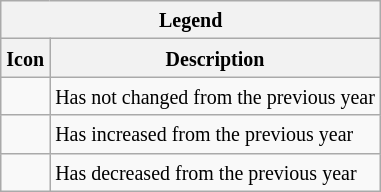<table class="wikitable">
<tr>
<th colspan="2"><small>Legend</small></th>
</tr>
<tr>
<th><small> Icon</small></th>
<th><small> Description</small></th>
</tr>
<tr>
<td></td>
<td><small>Has not changed from the previous year</small></td>
</tr>
<tr>
<td></td>
<td><small>Has increased from the previous year</small></td>
</tr>
<tr>
<td></td>
<td><small>Has decreased from the previous year</small></td>
</tr>
</table>
